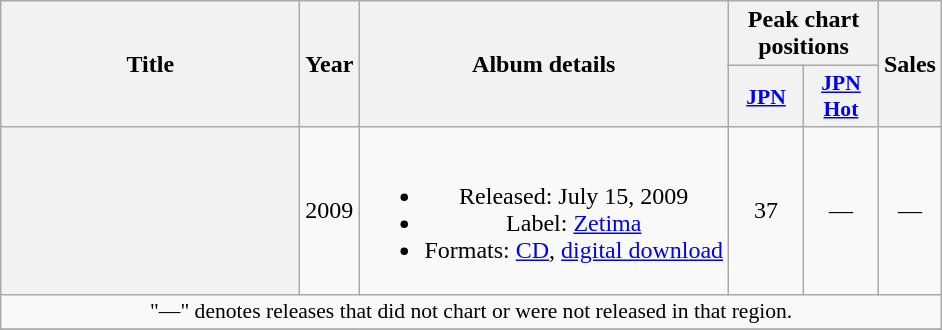<table class="wikitable plainrowheaders" style="text-align:center;">
<tr>
<th scope="col" rowspan="2" style="width:12em;">Title</th>
<th scope="col" rowspan="2">Year</th>
<th scope="col" rowspan="2">Album details</th>
<th scope="col" colspan="2">Peak chart positions</th>
<th scope="col" rowspan="2">Sales</th>
</tr>
<tr>
<th scope="col" style="width:3em;font-size:90%;"><a href='#'>JPN</a></th>
<th scope="col" style="width:3em;font-size:90%;"><a href='#'>JPN<br>Hot</a></th>
</tr>
<tr>
<th scope="row"></th>
<td>2009</td>
<td><br><ul><li>Released: July 15, 2009</li><li>Label: <a href='#'>Zetima</a></li><li>Formats: <a href='#'>CD</a>, <a href='#'>digital download</a></li></ul></td>
<td>37</td>
<td>—</td>
<td>—</td>
</tr>
<tr>
<td colspan="6" style="font-size:90%;">"—" denotes releases that did not chart or were not released in that region.</td>
</tr>
<tr>
</tr>
</table>
